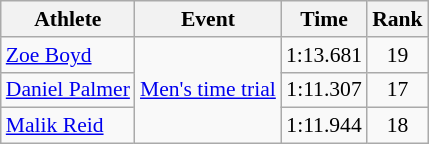<table class="wikitable" style="font-size:90%;">
<tr>
<th>Athlete</th>
<th>Event</th>
<th>Time</th>
<th>Rank</th>
</tr>
<tr align=center>
<td align=left><a href='#'>Zoe Boyd</a></td>
<td align=left rowspan=3><a href='#'>Men's time trial</a></td>
<td>1:13.681</td>
<td>19</td>
</tr>
<tr align=center>
<td align=left><a href='#'>Daniel Palmer</a></td>
<td>1:11.307</td>
<td>17</td>
</tr>
<tr align=center>
<td align=left><a href='#'>Malik Reid</a></td>
<td>1:11.944</td>
<td>18</td>
</tr>
</table>
